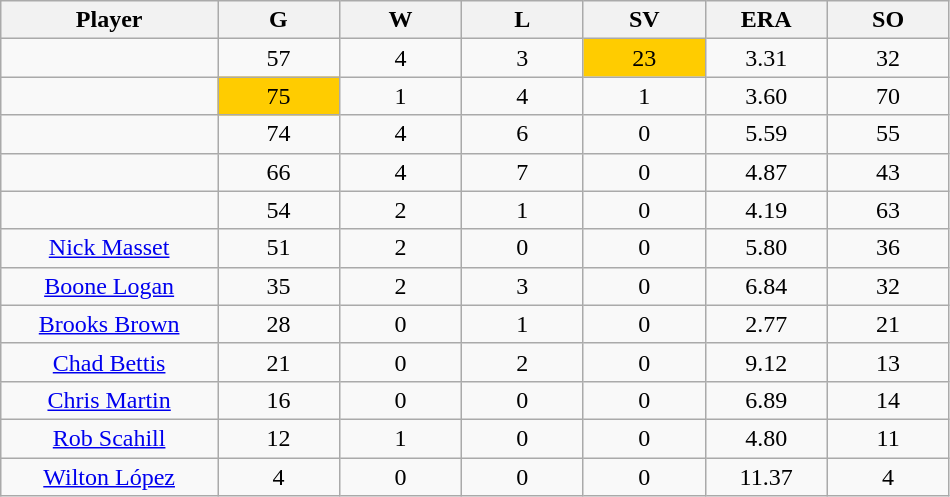<table class="wikitable sortable">
<tr>
<th bgcolor="#DDDDFF" width="16%">Player</th>
<th bgcolor="#DDDDFF" width="9%">G</th>
<th bgcolor="#DDDDFF" width="9%">W</th>
<th bgcolor="#DDDDFF" width="9%">L</th>
<th bgcolor="#DDDDFF" width="9%">SV</th>
<th bgcolor="#DDDDFF" width="9%">ERA</th>
<th bgcolor="#DDDDFF" width="9%">SO</th>
</tr>
<tr align="center">
<td></td>
<td>57</td>
<td>4</td>
<td>3</td>
<td bgcolor="#FFCC00">23</td>
<td>3.31</td>
<td>32</td>
</tr>
<tr align=center>
<td></td>
<td bgcolor="#FFCC00">75</td>
<td>1</td>
<td>4</td>
<td>1</td>
<td>3.60</td>
<td>70</td>
</tr>
<tr align="center">
<td></td>
<td>74</td>
<td>4</td>
<td>6</td>
<td>0</td>
<td>5.59</td>
<td>55</td>
</tr>
<tr align="center">
<td></td>
<td>66</td>
<td>4</td>
<td>7</td>
<td>0</td>
<td>4.87</td>
<td>43</td>
</tr>
<tr align="center">
<td></td>
<td>54</td>
<td>2</td>
<td>1</td>
<td>0</td>
<td>4.19</td>
<td>63</td>
</tr>
<tr align="center">
<td><a href='#'>Nick Masset</a></td>
<td>51</td>
<td>2</td>
<td>0</td>
<td>0</td>
<td>5.80</td>
<td>36</td>
</tr>
<tr align=center>
<td><a href='#'>Boone Logan</a></td>
<td>35</td>
<td>2</td>
<td>3</td>
<td>0</td>
<td>6.84</td>
<td>32</td>
</tr>
<tr align=center>
<td><a href='#'>Brooks Brown</a></td>
<td>28</td>
<td>0</td>
<td>1</td>
<td>0</td>
<td>2.77</td>
<td>21</td>
</tr>
<tr align=center>
<td><a href='#'>Chad Bettis</a></td>
<td>21</td>
<td>0</td>
<td>2</td>
<td>0</td>
<td>9.12</td>
<td>13</td>
</tr>
<tr align=center>
<td><a href='#'>Chris Martin</a></td>
<td>16</td>
<td>0</td>
<td>0</td>
<td>0</td>
<td>6.89</td>
<td>14</td>
</tr>
<tr align=center>
<td><a href='#'>Rob Scahill</a></td>
<td>12</td>
<td>1</td>
<td>0</td>
<td>0</td>
<td>4.80</td>
<td>11</td>
</tr>
<tr align=center>
<td><a href='#'>Wilton López</a></td>
<td>4</td>
<td>0</td>
<td>0</td>
<td>0</td>
<td>11.37</td>
<td>4</td>
</tr>
</table>
